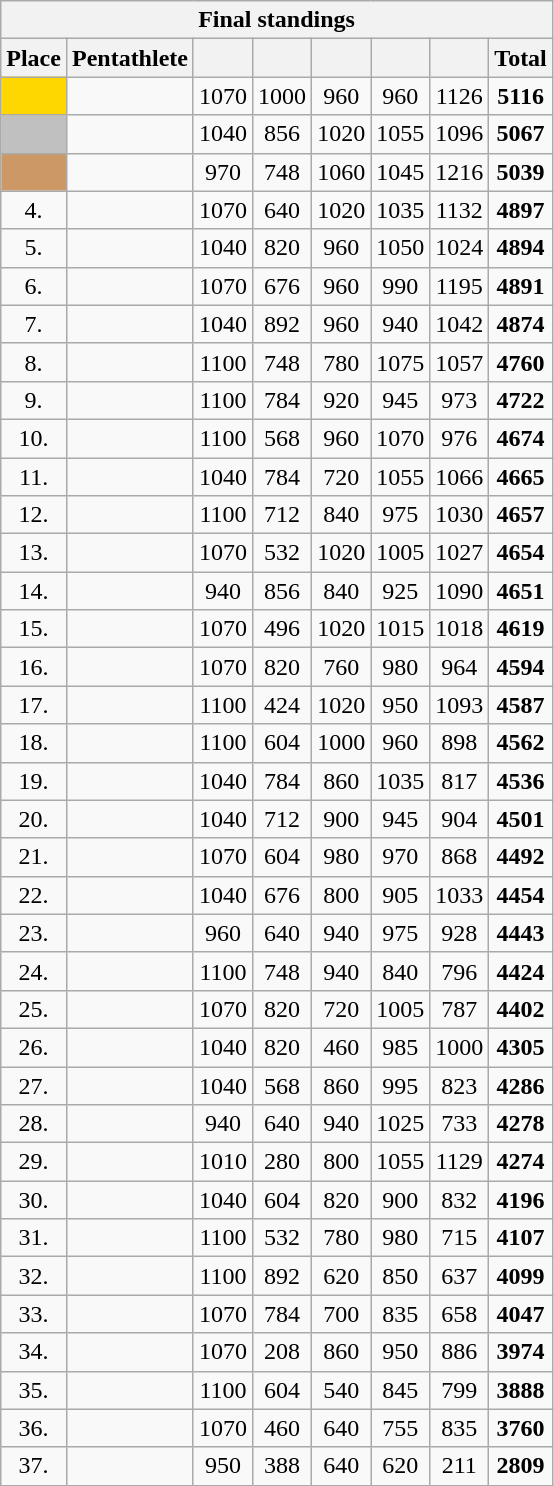<table class=wikitable style="text-align:center">
<tr>
<th colspan=8>Final standings</th>
</tr>
<tr>
<th>Place</th>
<th>Pentathlete</th>
<th></th>
<th></th>
<th></th>
<th></th>
<th></th>
<th>Total</th>
</tr>
<tr>
<td bgcolor=gold></td>
<td align=left></td>
<td>1070</td>
<td>1000</td>
<td>960</td>
<td>960</td>
<td>1126</td>
<td><strong>5116</strong></td>
</tr>
<tr>
<td bgcolor=silver></td>
<td align=left></td>
<td>1040</td>
<td>856</td>
<td>1020</td>
<td>1055</td>
<td>1096</td>
<td><strong>5067</strong></td>
</tr>
<tr>
<td bgcolor=cc9966></td>
<td align=left></td>
<td>970</td>
<td>748</td>
<td>1060</td>
<td>1045</td>
<td>1216</td>
<td><strong>5039</strong></td>
</tr>
<tr>
<td>4.</td>
<td align=left></td>
<td>1070</td>
<td>640</td>
<td>1020</td>
<td>1035</td>
<td>1132</td>
<td><strong>4897</strong></td>
</tr>
<tr>
<td>5.</td>
<td align=left></td>
<td>1040</td>
<td>820</td>
<td>960</td>
<td>1050</td>
<td>1024</td>
<td><strong>4894</strong></td>
</tr>
<tr>
<td>6.</td>
<td align=left></td>
<td>1070</td>
<td>676</td>
<td>960</td>
<td>990</td>
<td>1195</td>
<td><strong>4891</strong></td>
</tr>
<tr>
<td>7.</td>
<td align=left></td>
<td>1040</td>
<td>892</td>
<td>960</td>
<td>940</td>
<td>1042</td>
<td><strong>4874</strong></td>
</tr>
<tr>
<td>8.</td>
<td align=left></td>
<td>1100</td>
<td>748</td>
<td>780</td>
<td>1075</td>
<td>1057</td>
<td><strong>4760</strong></td>
</tr>
<tr>
<td>9.</td>
<td align=left></td>
<td>1100</td>
<td>784</td>
<td>920</td>
<td>945</td>
<td>973</td>
<td><strong>4722</strong></td>
</tr>
<tr>
<td>10.</td>
<td align=left></td>
<td>1100</td>
<td>568</td>
<td>960</td>
<td>1070</td>
<td>976</td>
<td><strong>4674</strong></td>
</tr>
<tr>
<td>11.</td>
<td align=left></td>
<td>1040</td>
<td>784</td>
<td>720</td>
<td>1055</td>
<td>1066</td>
<td><strong>4665</strong></td>
</tr>
<tr>
<td>12.</td>
<td align=left></td>
<td>1100</td>
<td>712</td>
<td>840</td>
<td>975</td>
<td>1030</td>
<td><strong>4657</strong></td>
</tr>
<tr>
<td>13.</td>
<td align=left></td>
<td>1070</td>
<td>532</td>
<td>1020</td>
<td>1005</td>
<td>1027</td>
<td><strong>4654</strong></td>
</tr>
<tr>
<td>14.</td>
<td align=left></td>
<td>940</td>
<td>856</td>
<td>840</td>
<td>925</td>
<td>1090</td>
<td><strong>4651</strong></td>
</tr>
<tr>
<td>15.</td>
<td align=left></td>
<td>1070</td>
<td>496</td>
<td>1020</td>
<td>1015</td>
<td>1018</td>
<td><strong>4619</strong></td>
</tr>
<tr>
<td>16.</td>
<td align=left></td>
<td>1070</td>
<td>820</td>
<td>760</td>
<td>980</td>
<td>964</td>
<td><strong>4594</strong></td>
</tr>
<tr>
<td>17.</td>
<td align=left></td>
<td>1100</td>
<td>424</td>
<td>1020</td>
<td>950</td>
<td>1093</td>
<td><strong>4587</strong></td>
</tr>
<tr>
<td>18.</td>
<td align=left></td>
<td>1100</td>
<td>604</td>
<td>1000</td>
<td>960</td>
<td>898</td>
<td><strong>4562</strong></td>
</tr>
<tr>
<td>19.</td>
<td align=left></td>
<td>1040</td>
<td>784</td>
<td>860</td>
<td>1035</td>
<td>817</td>
<td><strong>4536</strong></td>
</tr>
<tr>
<td>20.</td>
<td align=left></td>
<td>1040</td>
<td>712</td>
<td>900</td>
<td>945</td>
<td>904</td>
<td><strong>4501</strong></td>
</tr>
<tr>
<td>21.</td>
<td align=left></td>
<td>1070</td>
<td>604</td>
<td>980</td>
<td>970</td>
<td>868</td>
<td><strong>4492</strong></td>
</tr>
<tr>
<td>22.</td>
<td align=left></td>
<td>1040</td>
<td>676</td>
<td>800</td>
<td>905</td>
<td>1033</td>
<td><strong>4454</strong></td>
</tr>
<tr>
<td>23.</td>
<td align=left></td>
<td>960</td>
<td>640</td>
<td>940</td>
<td>975</td>
<td>928</td>
<td><strong>4443</strong></td>
</tr>
<tr>
<td>24.</td>
<td align=left></td>
<td>1100</td>
<td>748</td>
<td>940</td>
<td>840</td>
<td>796</td>
<td><strong>4424</strong></td>
</tr>
<tr>
<td>25.</td>
<td align=left></td>
<td>1070</td>
<td>820</td>
<td>720</td>
<td>1005</td>
<td>787</td>
<td><strong>4402</strong></td>
</tr>
<tr>
<td>26.</td>
<td align=left></td>
<td>1040</td>
<td>820</td>
<td>460</td>
<td>985</td>
<td>1000</td>
<td><strong>4305</strong></td>
</tr>
<tr>
<td>27.</td>
<td align=left></td>
<td>1040</td>
<td>568</td>
<td>860</td>
<td>995</td>
<td>823</td>
<td><strong>4286</strong></td>
</tr>
<tr>
<td>28.</td>
<td align=left></td>
<td>940</td>
<td>640</td>
<td>940</td>
<td>1025</td>
<td>733</td>
<td><strong>4278</strong></td>
</tr>
<tr>
<td>29.</td>
<td align=left></td>
<td>1010</td>
<td>280</td>
<td>800</td>
<td>1055</td>
<td>1129</td>
<td><strong>4274</strong></td>
</tr>
<tr>
<td>30.</td>
<td align=left></td>
<td>1040</td>
<td>604</td>
<td>820</td>
<td>900</td>
<td>832</td>
<td><strong>4196</strong></td>
</tr>
<tr>
<td>31.</td>
<td align=left></td>
<td>1100</td>
<td>532</td>
<td>780</td>
<td>980</td>
<td>715</td>
<td><strong>4107</strong></td>
</tr>
<tr>
<td>32.</td>
<td align=left></td>
<td>1100</td>
<td>892</td>
<td>620</td>
<td>850</td>
<td>637</td>
<td><strong>4099</strong></td>
</tr>
<tr>
<td>33.</td>
<td align=left></td>
<td>1070</td>
<td>784</td>
<td>700</td>
<td>835</td>
<td>658</td>
<td><strong>4047</strong></td>
</tr>
<tr>
<td>34.</td>
<td align=left></td>
<td>1070</td>
<td>208</td>
<td>860</td>
<td>950</td>
<td>886</td>
<td><strong>3974</strong></td>
</tr>
<tr>
<td>35.</td>
<td align=left></td>
<td>1100</td>
<td>604</td>
<td>540</td>
<td>845</td>
<td>799</td>
<td><strong>3888</strong></td>
</tr>
<tr>
<td>36.</td>
<td align=left></td>
<td>1070</td>
<td>460</td>
<td>640</td>
<td>755</td>
<td>835</td>
<td><strong>3760</strong></td>
</tr>
<tr>
<td>37.</td>
<td align=left></td>
<td>950</td>
<td>388</td>
<td>640</td>
<td>620</td>
<td>211</td>
<td><strong>2809</strong></td>
</tr>
</table>
